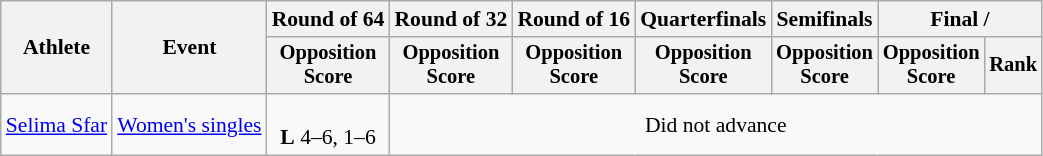<table class=wikitable style="font-size:90%">
<tr>
<th rowspan="2">Athlete</th>
<th rowspan="2">Event</th>
<th>Round of 64</th>
<th>Round of 32</th>
<th>Round of 16</th>
<th>Quarterfinals</th>
<th>Semifinals</th>
<th colspan=2>Final / </th>
</tr>
<tr style="font-size:95%">
<th>Opposition<br>Score</th>
<th>Opposition<br>Score</th>
<th>Opposition<br>Score</th>
<th>Opposition<br>Score</th>
<th>Opposition<br>Score</th>
<th>Opposition<br>Score</th>
<th>Rank</th>
</tr>
<tr align=center>
<td align=left><a href='#'>Selima Sfar</a></td>
<td align=left><a href='#'>Women's singles</a></td>
<td><br><strong>L</strong> 4–6, 1–6</td>
<td colspan=6>Did not advance</td>
</tr>
</table>
